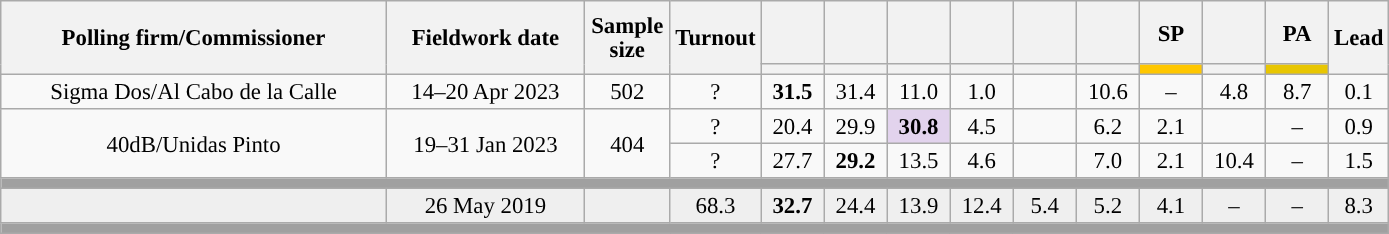<table class="wikitable collapsible collapsed" style="text-align:center; font-size:95%; line-height:16px;">
<tr style="height:42px;">
<th style="width:250px;" rowspan="2">Polling firm/Commissioner</th>
<th style="width:125px;" rowspan="2">Fieldwork date</th>
<th style="width:50px;" rowspan="2">Sample size</th>
<th style="width:45px;" rowspan="2">Turnout</th>
<th style="width:35px;"></th>
<th style="width:35px;"></th>
<th style="width:35px;"></th>
<th style="width:35px;"></th>
<th style="width:35px;"></th>
<th style="width:35px;"></th>
<th style="width:35px;">SP</th>
<th style="width:35px;"></th>
<th style="width:35px;">PA</th>
<th style="width:30px;" rowspan="2">Lead</th>
</tr>
<tr>
<th style="color:inherit;background:"></th>
<th style="color:inherit;background:"></th>
<th style="color:inherit;background:"></th>
<th style="color:inherit;background:"></th>
<th style="color:inherit;background:"></th>
<th style="color:inherit;background:"></th>
<th style="color:inherit;background:#FFC700;"></th>
<th style="color:inherit;background:"></th>
<th style="color:inherit;background:#E8C602;"></th>
</tr>
<tr>
<td>Sigma Dos/Al Cabo de la Calle</td>
<td>14–20 Apr 2023</td>
<td>502</td>
<td>?</td>
<td><strong>31.5</strong><br></td>
<td>31.4<br></td>
<td>11.0<br></td>
<td>1.0<br></td>
<td></td>
<td>10.6<br></td>
<td>–</td>
<td>4.8<br></td>
<td>8.7<br></td>
<td style="background:">0.1</td>
</tr>
<tr>
<td rowspan="2">40dB/Unidas Pinto</td>
<td rowspan="2">19–31 Jan 2023</td>
<td rowspan="2">404</td>
<td>?</td>
<td>20.4<br></td>
<td>29.9<br></td>
<td style="background:#E2D3ED"><strong>30.8</strong><br></td>
<td>4.5<br></td>
<td></td>
<td>6.2<br></td>
<td>2.1<br></td>
<td></td>
<td>–</td>
<td style="background:">0.9</td>
</tr>
<tr>
<td>?</td>
<td>27.7<br></td>
<td><strong>29.2</strong><br></td>
<td>13.5<br></td>
<td>4.6<br></td>
<td></td>
<td>7.0<br></td>
<td>2.1<br></td>
<td>10.4<br></td>
<td>–</td>
<td style="background:">1.5</td>
</tr>
<tr>
<td colspan="14" style="background:#A0A0A0"></td>
</tr>
<tr style="background:#EFEFEF;">
<td><strong></strong></td>
<td>26 May 2019</td>
<td></td>
<td>68.3</td>
<td><strong>32.7</strong><br></td>
<td>24.4<br></td>
<td>13.9<br></td>
<td>12.4<br></td>
<td>5.4<br></td>
<td>5.2<br></td>
<td>4.1<br></td>
<td>–</td>
<td>–</td>
<td style="background:">8.3</td>
</tr>
<tr>
<td colspan="14" style="background:#A0A0A0"></td>
</tr>
</table>
